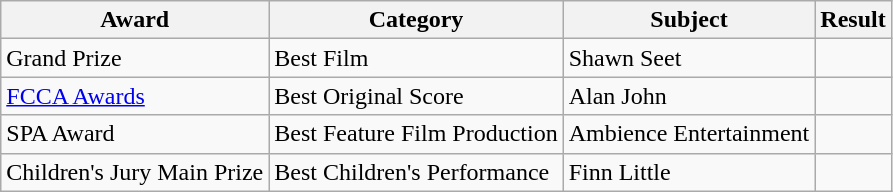<table class="wikitable">
<tr>
<th>Award</th>
<th>Category</th>
<th>Subject</th>
<th>Result</th>
</tr>
<tr>
<td>Grand Prize</td>
<td>Best Film</td>
<td>Shawn Seet</td>
<td></td>
</tr>
<tr>
<td><a href='#'>FCCA Awards</a></td>
<td>Best Original Score</td>
<td>Alan John</td>
<td></td>
</tr>
<tr>
<td>SPA Award</td>
<td>Best Feature Film Production</td>
<td>Ambience Entertainment</td>
<td></td>
</tr>
<tr>
<td>Children's Jury Main Prize</td>
<td>Best Children's Performance</td>
<td>Finn Little</td>
<td></td>
</tr>
</table>
